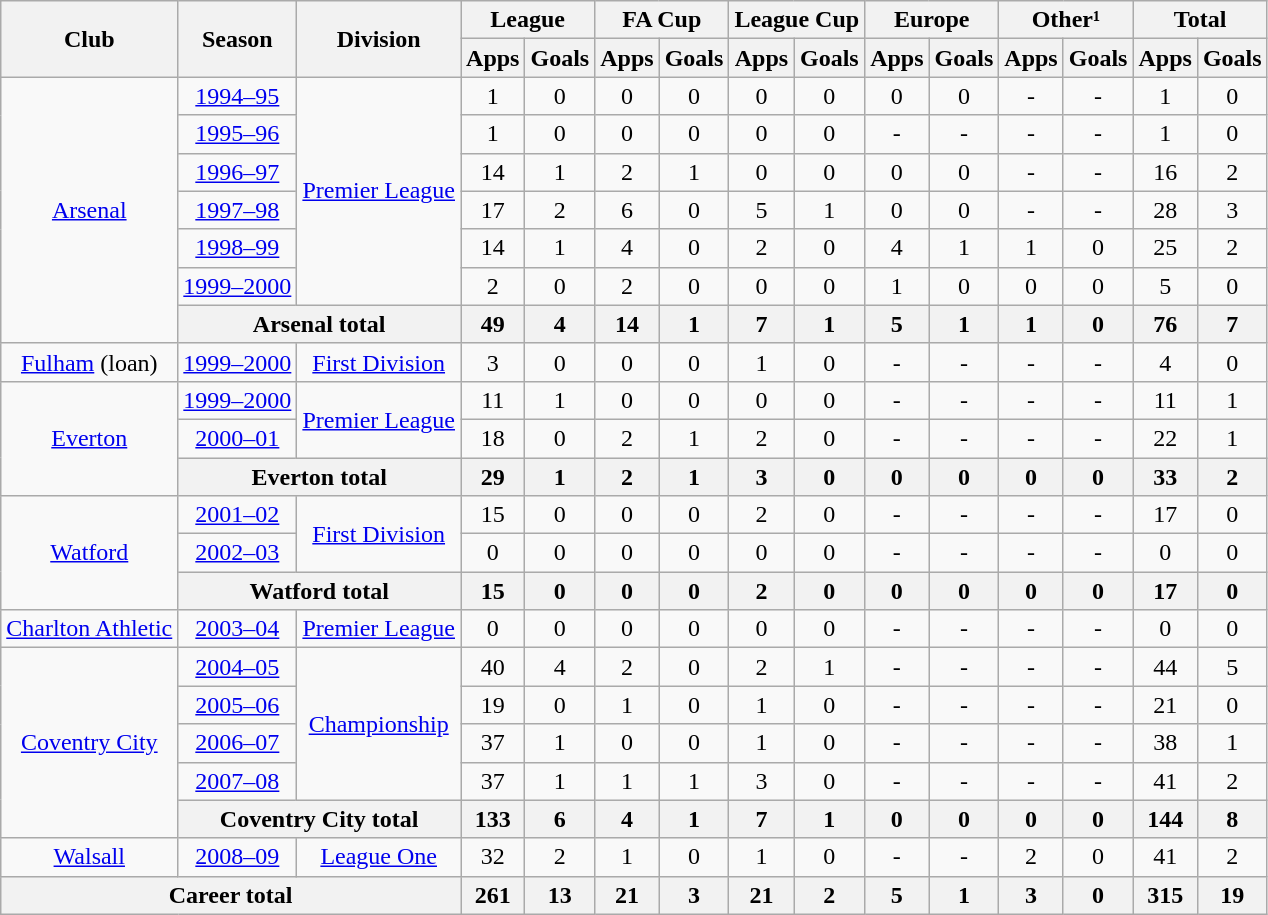<table class="wikitable" style="text-align: center;">
<tr>
<th rowspan="2">Club</th>
<th rowspan="2">Season</th>
<th rowspan="2">Division</th>
<th colspan="2">League</th>
<th colspan="2">FA Cup</th>
<th colspan="2">League Cup</th>
<th colspan="2">Europe</th>
<th colspan="2">Other¹</th>
<th colspan="2">Total</th>
</tr>
<tr>
<th>Apps</th>
<th>Goals</th>
<th>Apps</th>
<th>Goals</th>
<th>Apps</th>
<th>Goals</th>
<th>Apps</th>
<th>Goals</th>
<th>Apps</th>
<th>Goals</th>
<th>Apps</th>
<th>Goals</th>
</tr>
<tr>
<td rowspan="7"><a href='#'>Arsenal</a></td>
<td><a href='#'>1994–95</a></td>
<td rowspan="6"><a href='#'>Premier League</a></td>
<td>1</td>
<td>0</td>
<td>0</td>
<td>0</td>
<td>0</td>
<td>0</td>
<td>0</td>
<td>0</td>
<td>-</td>
<td>-</td>
<td>1</td>
<td>0</td>
</tr>
<tr>
<td><a href='#'>1995–96</a></td>
<td>1</td>
<td>0</td>
<td>0</td>
<td>0</td>
<td>0</td>
<td>0</td>
<td>-</td>
<td>-</td>
<td>-</td>
<td>-</td>
<td>1</td>
<td>0</td>
</tr>
<tr>
<td><a href='#'>1996–97</a></td>
<td>14</td>
<td>1</td>
<td>2</td>
<td>1</td>
<td>0</td>
<td>0</td>
<td>0</td>
<td>0</td>
<td>-</td>
<td>-</td>
<td>16</td>
<td>2</td>
</tr>
<tr>
<td><a href='#'>1997–98</a></td>
<td>17</td>
<td>2</td>
<td>6</td>
<td>0</td>
<td>5</td>
<td>1</td>
<td>0</td>
<td>0</td>
<td>-</td>
<td>-</td>
<td>28</td>
<td>3</td>
</tr>
<tr>
<td><a href='#'>1998–99</a></td>
<td>14</td>
<td>1</td>
<td>4</td>
<td>0</td>
<td>2</td>
<td>0</td>
<td>4</td>
<td>1</td>
<td>1</td>
<td>0</td>
<td>25</td>
<td>2</td>
</tr>
<tr>
<td><a href='#'>1999–2000</a></td>
<td>2</td>
<td>0</td>
<td>2</td>
<td>0</td>
<td>0</td>
<td>0</td>
<td>1</td>
<td>0</td>
<td>0</td>
<td>0</td>
<td>5</td>
<td>0</td>
</tr>
<tr>
<th colspan="2">Arsenal total</th>
<th>49</th>
<th>4</th>
<th>14</th>
<th>1</th>
<th>7</th>
<th>1</th>
<th>5</th>
<th>1</th>
<th>1</th>
<th>0</th>
<th>76</th>
<th>7</th>
</tr>
<tr>
<td><a href='#'>Fulham</a> (loan)</td>
<td><a href='#'>1999–2000</a></td>
<td><a href='#'>First Division</a></td>
<td>3</td>
<td>0</td>
<td>0</td>
<td>0</td>
<td>1</td>
<td>0</td>
<td>-</td>
<td>-</td>
<td>-</td>
<td>-</td>
<td>4</td>
<td>0</td>
</tr>
<tr>
<td rowspan="3"><a href='#'>Everton</a></td>
<td><a href='#'>1999–2000</a></td>
<td rowspan="2"><a href='#'>Premier League</a></td>
<td>11</td>
<td>1</td>
<td>0</td>
<td>0</td>
<td>0</td>
<td>0</td>
<td>-</td>
<td>-</td>
<td>-</td>
<td>-</td>
<td>11</td>
<td>1</td>
</tr>
<tr>
<td><a href='#'>2000–01</a></td>
<td>18</td>
<td>0</td>
<td>2</td>
<td>1</td>
<td>2</td>
<td>0</td>
<td>-</td>
<td>-</td>
<td>-</td>
<td>-</td>
<td>22</td>
<td>1</td>
</tr>
<tr>
<th colspan="2">Everton total</th>
<th>29</th>
<th>1</th>
<th>2</th>
<th>1</th>
<th>3</th>
<th>0</th>
<th>0</th>
<th>0</th>
<th>0</th>
<th>0</th>
<th>33</th>
<th>2</th>
</tr>
<tr>
<td rowspan="3"><a href='#'>Watford</a></td>
<td><a href='#'>2001–02</a></td>
<td rowspan="2"><a href='#'>First Division</a></td>
<td>15</td>
<td>0</td>
<td>0</td>
<td>0</td>
<td>2</td>
<td>0</td>
<td>-</td>
<td>-</td>
<td>-</td>
<td>-</td>
<td>17</td>
<td>0</td>
</tr>
<tr>
<td><a href='#'>2002–03</a></td>
<td>0</td>
<td>0</td>
<td>0</td>
<td>0</td>
<td>0</td>
<td>0</td>
<td>-</td>
<td>-</td>
<td>-</td>
<td>-</td>
<td>0</td>
<td>0</td>
</tr>
<tr>
<th colspan="2">Watford total</th>
<th>15</th>
<th>0</th>
<th>0</th>
<th>0</th>
<th>2</th>
<th>0</th>
<th>0</th>
<th>0</th>
<th>0</th>
<th>0</th>
<th>17</th>
<th>0</th>
</tr>
<tr>
<td rowspan="1"><a href='#'>Charlton Athletic</a></td>
<td><a href='#'>2003–04</a></td>
<td rowspan="1"><a href='#'>Premier League</a></td>
<td>0</td>
<td>0</td>
<td>0</td>
<td>0</td>
<td>0</td>
<td>0</td>
<td>-</td>
<td>-</td>
<td>-</td>
<td>-</td>
<td>0</td>
<td>0</td>
</tr>
<tr>
<td rowspan="5"><a href='#'>Coventry City</a></td>
<td><a href='#'>2004–05</a></td>
<td rowspan="4"><a href='#'>Championship</a></td>
<td>40</td>
<td>4</td>
<td>2</td>
<td>0</td>
<td>2</td>
<td>1</td>
<td>-</td>
<td>-</td>
<td>-</td>
<td>-</td>
<td>44</td>
<td>5</td>
</tr>
<tr>
<td><a href='#'>2005–06</a></td>
<td>19</td>
<td>0</td>
<td>1</td>
<td>0</td>
<td>1</td>
<td>0</td>
<td>-</td>
<td>-</td>
<td>-</td>
<td>-</td>
<td>21</td>
<td>0</td>
</tr>
<tr>
<td><a href='#'>2006–07</a></td>
<td>37</td>
<td>1</td>
<td>0</td>
<td>0</td>
<td>1</td>
<td>0</td>
<td>-</td>
<td>-</td>
<td>-</td>
<td>-</td>
<td>38</td>
<td>1</td>
</tr>
<tr>
<td><a href='#'>2007–08</a></td>
<td>37</td>
<td>1</td>
<td>1</td>
<td>1</td>
<td>3</td>
<td>0</td>
<td>-</td>
<td>-</td>
<td>-</td>
<td>-</td>
<td>41</td>
<td>2</td>
</tr>
<tr>
<th colspan="2">Coventry City total</th>
<th>133</th>
<th>6</th>
<th>4</th>
<th>1</th>
<th>7</th>
<th>1</th>
<th>0</th>
<th>0</th>
<th>0</th>
<th>0</th>
<th>144</th>
<th>8</th>
</tr>
<tr>
<td rowspan="1"><a href='#'>Walsall</a></td>
<td><a href='#'>2008–09</a></td>
<td rowspan="1"><a href='#'>League One</a></td>
<td>32</td>
<td>2</td>
<td>1</td>
<td>0</td>
<td>1</td>
<td>0</td>
<td>-</td>
<td>-</td>
<td>2</td>
<td>0</td>
<td>41</td>
<td>2</td>
</tr>
<tr>
<th colspan="3">Career total</th>
<th>261</th>
<th>13</th>
<th>21</th>
<th>3</th>
<th>21</th>
<th>2</th>
<th>5</th>
<th>1</th>
<th>3</th>
<th>0</th>
<th>315</th>
<th>19</th>
</tr>
</table>
